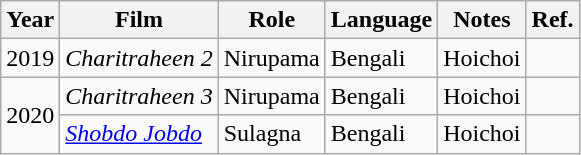<table class="wikitable sortable">
<tr>
<th>Year</th>
<th>Film</th>
<th>Role</th>
<th>Language</th>
<th>Notes</th>
<th>Ref.</th>
</tr>
<tr>
<td>2019</td>
<td><em>Charitraheen 2</em></td>
<td>Nirupama</td>
<td>Bengali</td>
<td>Hoichoi</td>
<td></td>
</tr>
<tr>
<td rowspan=2>2020</td>
<td><em>Charitraheen 3</em></td>
<td>Nirupama</td>
<td>Bengali</td>
<td>Hoichoi</td>
<td></td>
</tr>
<tr>
<td><em><a href='#'>Shobdo Jobdo</a></em></td>
<td>Sulagna</td>
<td>Bengali</td>
<td>Hoichoi</td>
<td></td>
</tr>
</table>
